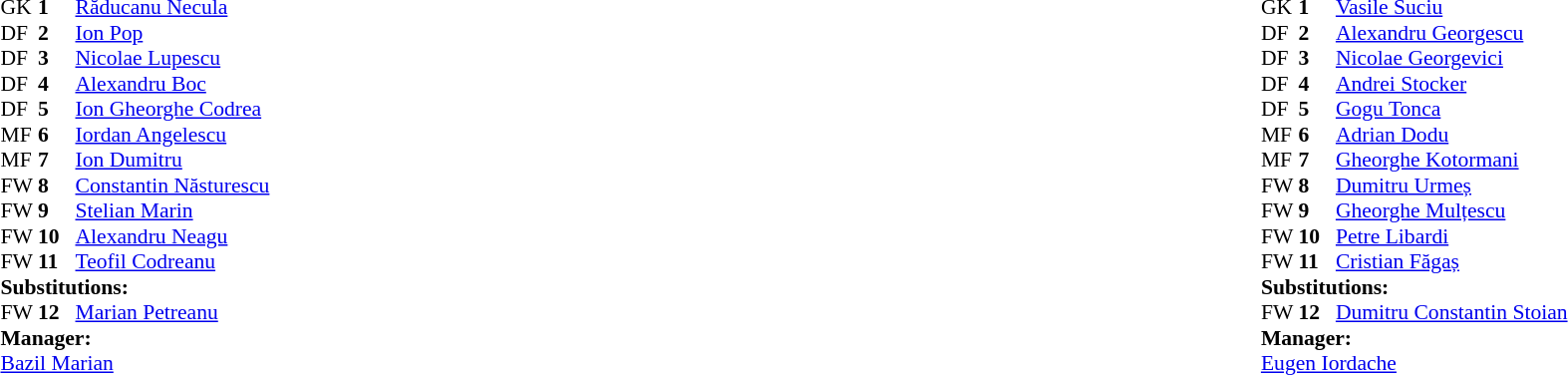<table style="width:100%;">
<tr>
<td style="vertical-align:top; width:50%;"><br><table style="font-size: 90%" cellspacing="0" cellpadding="0">
<tr>
<th width=25></th>
<th width=25></th>
</tr>
<tr>
<td>GK</td>
<td><strong>1</strong></td>
<td> <a href='#'>Răducanu Necula</a></td>
</tr>
<tr>
<td>DF</td>
<td><strong>2</strong></td>
<td> <a href='#'>Ion Pop</a></td>
</tr>
<tr>
<td>DF</td>
<td><strong>3</strong></td>
<td> <a href='#'>Nicolae Lupescu</a></td>
</tr>
<tr>
<td>DF</td>
<td><strong>4</strong></td>
<td> <a href='#'>Alexandru Boc</a></td>
</tr>
<tr>
<td>DF</td>
<td><strong>5</strong></td>
<td> <a href='#'>Ion Gheorghe Codrea</a></td>
</tr>
<tr>
<td>MF</td>
<td><strong>6</strong></td>
<td> <a href='#'>Iordan Angelescu</a></td>
</tr>
<tr>
<td>MF</td>
<td><strong>7</strong></td>
<td> <a href='#'>Ion Dumitru</a></td>
</tr>
<tr>
<td>FW</td>
<td><strong>8</strong></td>
<td> <a href='#'>Constantin Năsturescu</a></td>
</tr>
<tr>
<td>FW</td>
<td><strong>9</strong></td>
<td> <a href='#'>Stelian Marin</a></td>
</tr>
<tr>
<td>FW</td>
<td><strong>10</strong></td>
<td> <a href='#'>Alexandru Neagu</a></td>
</tr>
<tr>
<td>FW</td>
<td><strong>11</strong></td>
<td> <a href='#'>Teofil Codreanu</a> </td>
</tr>
<tr>
<td colspan=3><strong>Substitutions:</strong></td>
</tr>
<tr>
<td>FW</td>
<td><strong>12</strong></td>
<td> <a href='#'>Marian Petreanu</a> </td>
</tr>
<tr>
<td colspan=3><strong>Manager:</strong></td>
</tr>
<tr>
<td colspan=4> <a href='#'>Bazil Marian</a></td>
</tr>
</table>
</td>
<td valign="top"></td>
<td style="vertical-align:top; width:50%;"><br><table cellspacing="0" cellpadding="0" style="font-size:90%; margin:auto;">
<tr>
<th width=25></th>
<th width=25></th>
</tr>
<tr>
<td>GK</td>
<td><strong>1</strong></td>
<td> <a href='#'>Vasile Suciu</a></td>
</tr>
<tr>
<td>DF</td>
<td><strong>2</strong></td>
<td> <a href='#'>Alexandru Georgescu</a></td>
</tr>
<tr>
<td>DF</td>
<td><strong>3</strong></td>
<td> <a href='#'>Nicolae Georgevici</a></td>
</tr>
<tr>
<td>DF</td>
<td><strong>4</strong></td>
<td> <a href='#'>Andrei Stocker</a></td>
</tr>
<tr>
<td>DF</td>
<td><strong>5</strong></td>
<td> <a href='#'>Gogu Tonca</a></td>
</tr>
<tr>
<td>MF</td>
<td><strong>6</strong></td>
<td> <a href='#'>Adrian Dodu</a></td>
</tr>
<tr>
<td>MF</td>
<td><strong>7</strong></td>
<td> <a href='#'>Gheorghe Kotormani</a></td>
</tr>
<tr>
<td>FW</td>
<td><strong>8</strong></td>
<td> <a href='#'>Dumitru Urmeș</a> </td>
</tr>
<tr>
<td>FW</td>
<td><strong>9</strong></td>
<td> <a href='#'>Gheorghe Mulțescu</a></td>
</tr>
<tr>
<td>FW</td>
<td><strong>10</strong></td>
<td> <a href='#'>Petre Libardi</a></td>
</tr>
<tr>
<td>FW</td>
<td><strong>11</strong></td>
<td> <a href='#'>Cristian Făgaș</a></td>
</tr>
<tr>
<td colspan=3><strong>Substitutions:</strong></td>
</tr>
<tr>
<td>FW</td>
<td><strong>12</strong></td>
<td> <a href='#'>Dumitru Constantin Stoian</a> </td>
</tr>
<tr>
<td colspan=3><strong>Manager:</strong></td>
</tr>
<tr>
<td colspan=4> <a href='#'>Eugen Iordache</a></td>
</tr>
</table>
</td>
</tr>
</table>
